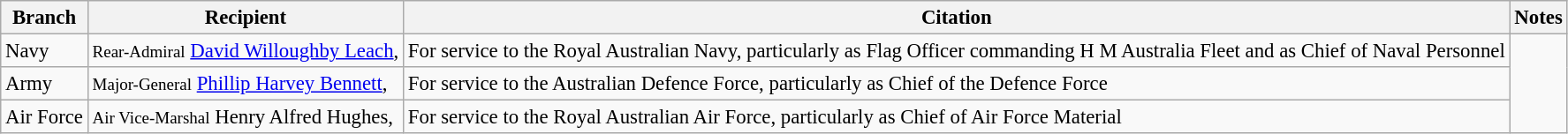<table class="wikitable" style="font-size:95%;">
<tr>
<th>Branch</th>
<th>Recipient</th>
<th>Citation</th>
<th>Notes</th>
</tr>
<tr>
<td>Navy</td>
<td><small>Rear-Admiral</small> <a href='#'>David Willoughby Leach</a>, </td>
<td>For service to the Royal Australian Navy, particularly as Flag Officer commanding H M Australia Fleet and as Chief of Naval Personnel</td>
<td rowspan="3"></td>
</tr>
<tr>
<td>Army</td>
<td><small>Major-General</small> <a href='#'>Phillip Harvey Bennett</a>, </td>
<td>For service to the Australian Defence Force, particularly as Chief of the Defence Force</td>
</tr>
<tr>
<td>Air Force</td>
<td><small>Air Vice-Marshal</small> Henry Alfred Hughes, </td>
<td>For service to the Royal Australian Air Force, particularly as Chief of Air Force Material</td>
</tr>
</table>
